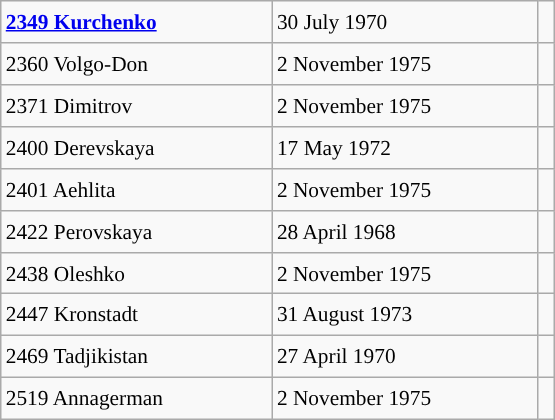<table class="wikitable" style="font-size: 89%; float: left; width: 26em; margin-right: 1em; height: 280px;">
<tr>
<td><strong><a href='#'>2349 Kurchenko</a></strong></td>
<td>30 July 1970</td>
<td></td>
</tr>
<tr>
<td>2360 Volgo-Don</td>
<td>2 November 1975</td>
<td></td>
</tr>
<tr>
<td>2371 Dimitrov</td>
<td>2 November 1975</td>
<td></td>
</tr>
<tr>
<td>2400 Derevskaya</td>
<td>17 May 1972</td>
<td></td>
</tr>
<tr>
<td>2401 Aehlita</td>
<td>2 November 1975</td>
<td></td>
</tr>
<tr>
<td>2422 Perovskaya</td>
<td>28 April 1968</td>
<td></td>
</tr>
<tr>
<td>2438 Oleshko</td>
<td>2 November 1975</td>
<td></td>
</tr>
<tr>
<td>2447 Kronstadt</td>
<td>31 August 1973</td>
<td></td>
</tr>
<tr>
<td>2469 Tadjikistan</td>
<td>27 April 1970</td>
<td></td>
</tr>
<tr>
<td>2519 Annagerman</td>
<td>2 November 1975</td>
<td></td>
</tr>
</table>
